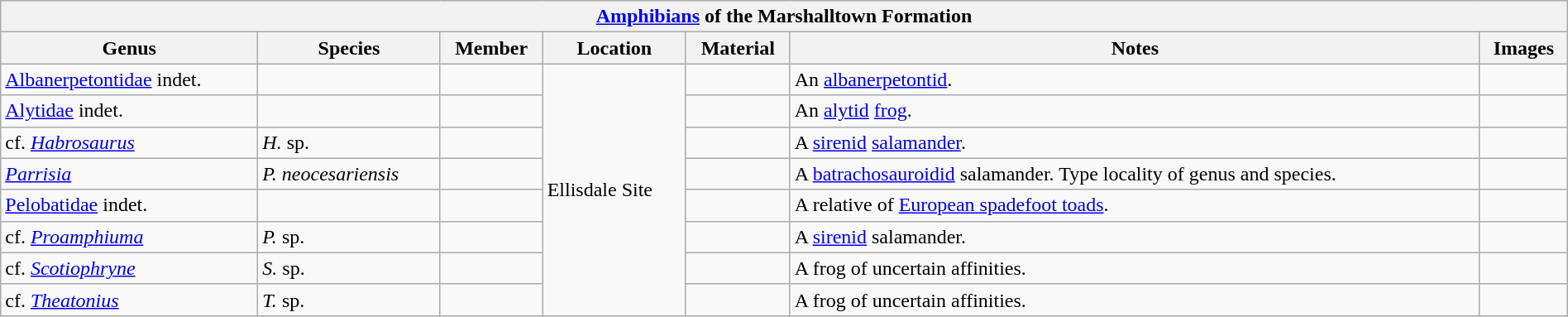<table class="wikitable" align="center" width="100%">
<tr>
<th colspan="8" align="center"><strong><a href='#'>Amphibians</a> of the Marshalltown Formation</strong></th>
</tr>
<tr>
<th>Genus</th>
<th>Species</th>
<th>Member</th>
<th>Location</th>
<th>Material</th>
<th>Notes</th>
<th>Images</th>
</tr>
<tr>
<td><a href='#'>Albanerpetontidae</a> indet.</td>
<td></td>
<td></td>
<td rowspan="8">Ellisdale Site</td>
<td></td>
<td>An <a href='#'>albanerpetontid</a>.</td>
<td></td>
</tr>
<tr>
<td><a href='#'>Alytidae</a> indet.</td>
<td></td>
<td></td>
<td></td>
<td>An <a href='#'>alytid</a> <a href='#'>frog</a>.</td>
<td></td>
</tr>
<tr>
<td>cf. <em><a href='#'>Habrosaurus</a></em></td>
<td><em>H.</em> sp.</td>
<td></td>
<td></td>
<td>A <a href='#'>sirenid</a> <a href='#'>salamander</a>.</td>
<td></td>
</tr>
<tr>
<td><em><a href='#'>Parrisia</a></em></td>
<td><em>P. neocesariensis</em></td>
<td></td>
<td></td>
<td>A <a href='#'>batrachosauroidid</a> salamander. Type locality of genus and species.</td>
<td></td>
</tr>
<tr>
<td><a href='#'>Pelobatidae</a> indet.</td>
<td></td>
<td></td>
<td></td>
<td>A relative of <a href='#'>European spadefoot toads</a>.</td>
<td></td>
</tr>
<tr>
<td>cf. <em><a href='#'>Proamphiuma</a></em></td>
<td><em>P.</em> sp.</td>
<td></td>
<td></td>
<td>A <a href='#'>sirenid</a> salamander.</td>
<td></td>
</tr>
<tr>
<td>cf. <em><a href='#'>Scotiophryne</a></em></td>
<td><em>S.</em> sp.</td>
<td></td>
<td></td>
<td>A frog of uncertain affinities.</td>
<td></td>
</tr>
<tr>
<td>cf. <em><a href='#'>Theatonius</a></em></td>
<td><em>T.</em> sp.</td>
<td></td>
<td></td>
<td>A frog of uncertain affinities.</td>
<td></td>
</tr>
</table>
